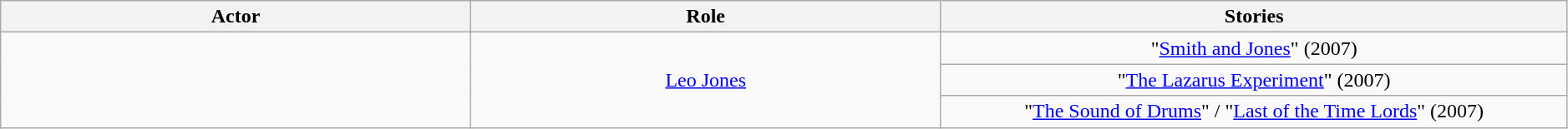<table class="wikitable plainrowheaders sortable" style="text-align:center; width:99%;">
<tr>
<th style="width:30%;">Actor</th>
<th scope="col" style="width:30%;">Role</th>
<th scope="col" style="width:40%;">Stories</th>
</tr>
<tr>
<td scope="row" rowspan="3"></td>
<td rowspan="3"><a href='#'>Leo Jones</a></td>
<td data-sort-value="179">"<a href='#'>Smith and Jones</a>" (2007)</td>
</tr>
<tr>
<td data-sort-value="183">"<a href='#'>The Lazarus Experiment</a>" (2007)</td>
</tr>
<tr>
<td data-sort-value="187b">"<a href='#'>The Sound of Drums</a>" / "<a href='#'>Last of the Time Lords</a>" (2007)</td>
</tr>
</table>
